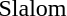<table>
<tr>
<td>Slalom</td>
<td></td>
<td></td>
<td></td>
</tr>
<tr>
</tr>
</table>
